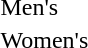<table>
<tr>
<td>Men's<br></td>
<td></td>
<td></td>
<td></td>
</tr>
<tr>
<td>Women's<br></td>
<td></td>
<td></td>
<td></td>
</tr>
</table>
